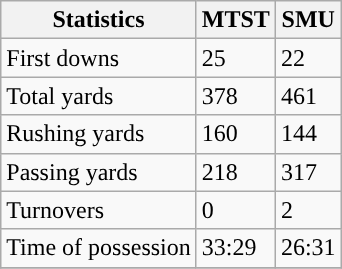<table class="wikitable">
<tr>
<th>Statistics</th>
<th>MTST</th>
<th>SMU</th>
</tr>
<tr>
<td>First downs</td>
<td>25</td>
<td>22</td>
</tr>
<tr>
<td>Total yards</td>
<td>378</td>
<td>461</td>
</tr>
<tr>
<td>Rushing yards</td>
<td>160</td>
<td>144</td>
</tr>
<tr>
<td>Passing yards</td>
<td>218</td>
<td>317</td>
</tr>
<tr>
<td>Turnovers</td>
<td>0</td>
<td>2</td>
</tr>
<tr>
<td>Time of possession</td>
<td>33:29</td>
<td>26:31</td>
</tr>
<tr>
</tr>
</table>
